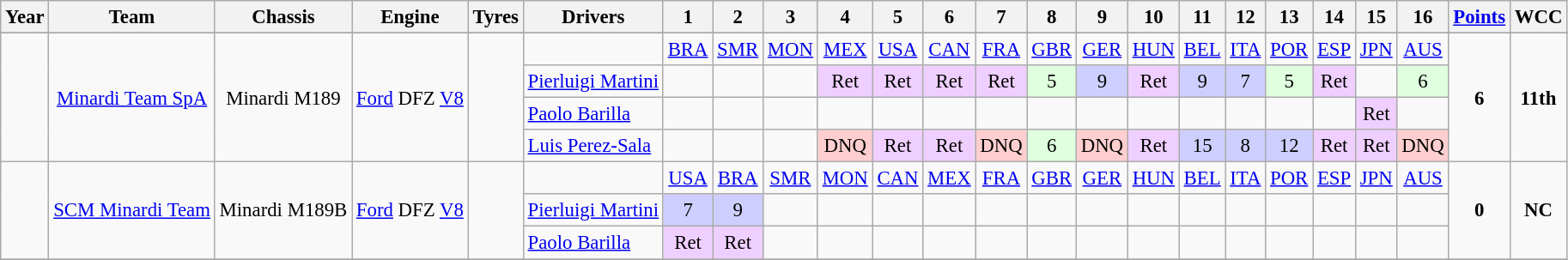<table class="wikitable" style="text-align:center; font-size:95%">
<tr>
<th>Year</th>
<th>Team</th>
<th>Chassis</th>
<th>Engine</th>
<th>Tyres</th>
<th>Drivers</th>
<th>1</th>
<th>2</th>
<th>3</th>
<th>4</th>
<th>5</th>
<th>6</th>
<th>7</th>
<th>8</th>
<th>9</th>
<th>10</th>
<th>11</th>
<th>12</th>
<th>13</th>
<th>14</th>
<th>15</th>
<th>16</th>
<th><a href='#'>Points</a></th>
<th>WCC</th>
</tr>
<tr>
</tr>
<tr>
<td rowspan="4"></td>
<td rowspan="4"><a href='#'>Minardi Team SpA</a></td>
<td rowspan="4">Minardi M189</td>
<td rowspan="4"><a href='#'>Ford</a> DFZ <a href='#'>V8</a></td>
<td rowspan="4"></td>
<td></td>
<td><a href='#'>BRA</a></td>
<td><a href='#'>SMR</a></td>
<td><a href='#'>MON</a></td>
<td><a href='#'>MEX</a></td>
<td><a href='#'>USA</a></td>
<td><a href='#'>CAN</a></td>
<td><a href='#'>FRA</a></td>
<td><a href='#'>GBR</a></td>
<td><a href='#'>GER</a></td>
<td><a href='#'>HUN</a></td>
<td><a href='#'>BEL</a></td>
<td><a href='#'>ITA</a></td>
<td><a href='#'>POR</a></td>
<td><a href='#'>ESP</a></td>
<td><a href='#'>JPN</a></td>
<td><a href='#'>AUS</a></td>
<td rowspan="4"><strong>6</strong></td>
<td rowspan="4"><strong>11th</strong></td>
</tr>
<tr>
<td align="left"> <a href='#'>Pierluigi Martini</a></td>
<td></td>
<td></td>
<td></td>
<td style="background:#EFCFFF;">Ret</td>
<td style="background:#EFCFFF;">Ret</td>
<td style="background:#EFCFFF;">Ret</td>
<td style="background:#EFCFFF;">Ret</td>
<td style="background:#DFFFDF;">5</td>
<td style="background:#CFCFFF;">9</td>
<td style="background:#EFCFFF;">Ret</td>
<td style="background:#CFCFFF;">9</td>
<td style="background:#CFCFFF;">7</td>
<td style="background:#DFFFDF;">5</td>
<td style="background:#EFCFFF;">Ret</td>
<td></td>
<td style="background:#DFFFDF;">6</td>
</tr>
<tr>
<td align="left"> <a href='#'>Paolo Barilla</a></td>
<td></td>
<td></td>
<td></td>
<td></td>
<td></td>
<td></td>
<td></td>
<td></td>
<td></td>
<td></td>
<td></td>
<td></td>
<td></td>
<td></td>
<td style="background:#EFCFFF;">Ret</td>
<td></td>
</tr>
<tr>
<td align="left"> <a href='#'>Luis Perez-Sala</a></td>
<td></td>
<td></td>
<td></td>
<td style="background:#FFCFCF;">DNQ</td>
<td style="background:#EFCFFF;">Ret</td>
<td style="background:#EFCFFF;">Ret</td>
<td style="background:#FFCFCF;">DNQ</td>
<td style="background:#DFFFDF;">6</td>
<td style="background:#FFCFCF;">DNQ</td>
<td style="background:#EFCFFF;">Ret</td>
<td style="background:#CFCFFF;">15</td>
<td style="background:#CFCFFF;">8</td>
<td style="background:#CFCFFF;">12</td>
<td style="background:#EFCFFF;">Ret</td>
<td style="background:#EFCFFF;">Ret</td>
<td style="background:#FFCFCF;">DNQ</td>
</tr>
<tr>
<td rowspan="3"></td>
<td rowspan="3"><a href='#'>SCM Minardi Team</a></td>
<td rowspan="3">Minardi M189B</td>
<td rowspan="3"><a href='#'>Ford</a> DFZ <a href='#'>V8</a></td>
<td rowspan="3"></td>
<td></td>
<td><a href='#'>USA</a></td>
<td><a href='#'>BRA</a></td>
<td><a href='#'>SMR</a></td>
<td><a href='#'>MON</a></td>
<td><a href='#'>CAN</a></td>
<td><a href='#'>MEX</a></td>
<td><a href='#'>FRA</a></td>
<td><a href='#'>GBR</a></td>
<td><a href='#'>GER</a></td>
<td><a href='#'>HUN</a></td>
<td><a href='#'>BEL</a></td>
<td><a href='#'>ITA</a></td>
<td><a href='#'>POR</a></td>
<td><a href='#'>ESP</a></td>
<td><a href='#'>JPN</a></td>
<td><a href='#'>AUS</a></td>
<td rowspan="3"><strong>0</strong></td>
<td rowspan="3"><strong>NC</strong></td>
</tr>
<tr>
<td align="left"> <a href='#'>Pierluigi Martini</a></td>
<td style="background:#CFCFFF;">7</td>
<td style="background:#CFCFFF;">9</td>
<td></td>
<td></td>
<td></td>
<td></td>
<td></td>
<td></td>
<td></td>
<td></td>
<td></td>
<td></td>
<td></td>
<td></td>
<td></td>
<td></td>
</tr>
<tr>
<td align="left"> <a href='#'>Paolo Barilla</a></td>
<td style="background:#EFCFFF;">Ret</td>
<td style="background:#EFCFFF;">Ret</td>
<td></td>
<td></td>
<td></td>
<td></td>
<td></td>
<td></td>
<td></td>
<td></td>
<td></td>
<td></td>
<td></td>
<td></td>
<td></td>
<td></td>
</tr>
<tr>
</tr>
</table>
